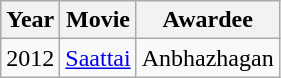<table class="wikitable">
<tr>
<th>Year</th>
<th>Movie</th>
<th>Awardee</th>
</tr>
<tr>
<td>2012</td>
<td><a href='#'>Saattai</a></td>
<td>Anbhazhagan</td>
</tr>
</table>
